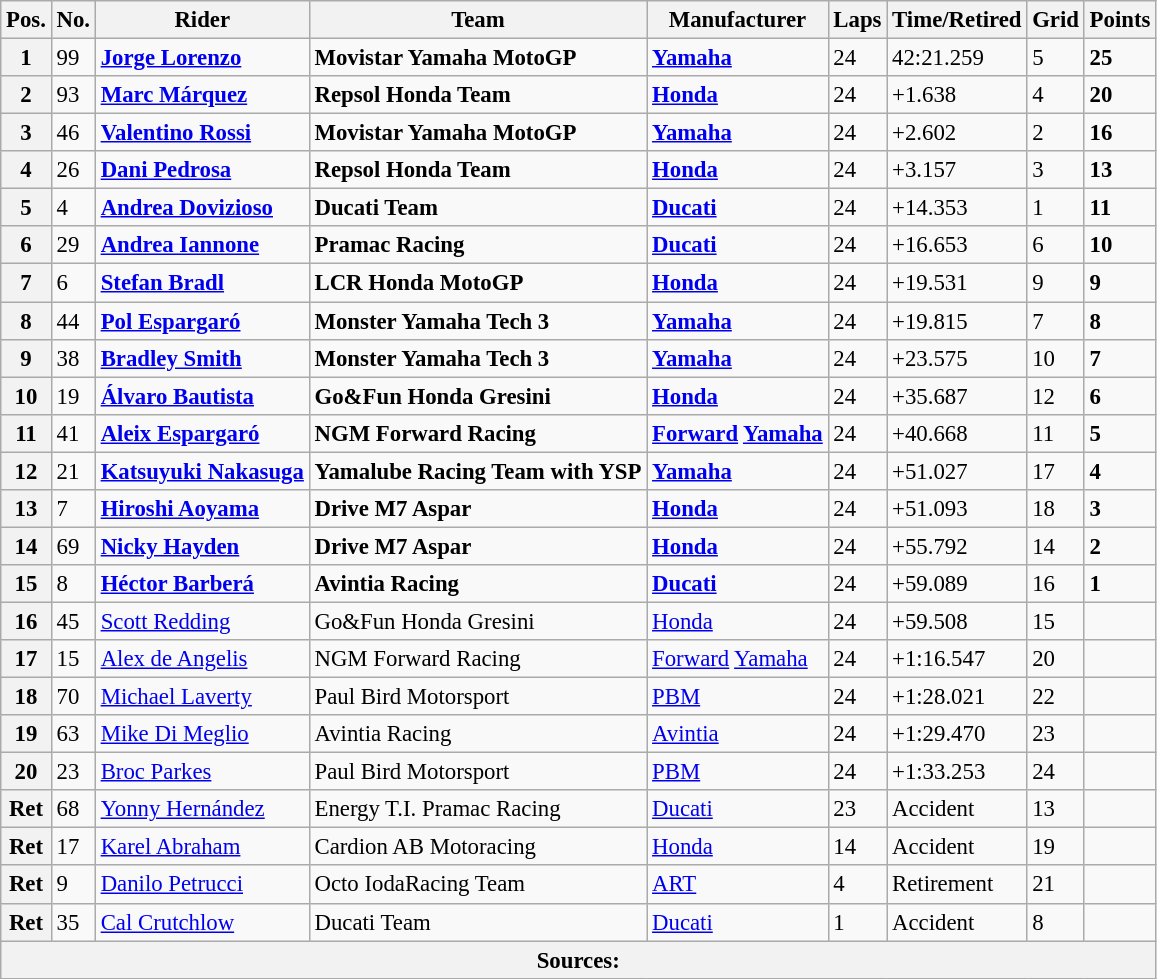<table class="wikitable" style="font-size: 95%;">
<tr>
<th>Pos.</th>
<th>No.</th>
<th>Rider</th>
<th>Team</th>
<th>Manufacturer</th>
<th>Laps</th>
<th>Time/Retired</th>
<th>Grid</th>
<th>Points</th>
</tr>
<tr>
<th>1</th>
<td>99</td>
<td> <strong><a href='#'>Jorge Lorenzo</a></strong></td>
<td><strong>Movistar Yamaha MotoGP</strong></td>
<td><strong><a href='#'>Yamaha</a></strong></td>
<td>24</td>
<td>42:21.259</td>
<td>5</td>
<td><strong>25</strong></td>
</tr>
<tr>
<th>2</th>
<td>93</td>
<td> <strong><a href='#'>Marc Márquez</a></strong></td>
<td><strong>Repsol Honda Team</strong></td>
<td><strong><a href='#'>Honda</a></strong></td>
<td>24</td>
<td>+1.638</td>
<td>4</td>
<td><strong>20</strong></td>
</tr>
<tr>
<th>3</th>
<td>46</td>
<td> <strong><a href='#'>Valentino Rossi</a></strong></td>
<td><strong>Movistar Yamaha MotoGP</strong></td>
<td><strong><a href='#'>Yamaha</a></strong></td>
<td>24</td>
<td>+2.602</td>
<td>2</td>
<td><strong>16</strong></td>
</tr>
<tr>
<th>4</th>
<td>26</td>
<td> <strong><a href='#'>Dani Pedrosa</a></strong></td>
<td><strong>Repsol Honda Team</strong></td>
<td><strong><a href='#'>Honda</a></strong></td>
<td>24</td>
<td>+3.157</td>
<td>3</td>
<td><strong>13</strong></td>
</tr>
<tr>
<th>5</th>
<td>4</td>
<td> <strong><a href='#'>Andrea Dovizioso</a></strong></td>
<td><strong>Ducati Team</strong></td>
<td><strong><a href='#'>Ducati</a></strong></td>
<td>24</td>
<td>+14.353</td>
<td>1</td>
<td><strong>11</strong></td>
</tr>
<tr>
<th>6</th>
<td>29</td>
<td> <strong><a href='#'>Andrea Iannone</a></strong></td>
<td><strong>Pramac Racing</strong></td>
<td><strong><a href='#'>Ducati</a></strong></td>
<td>24</td>
<td>+16.653</td>
<td>6</td>
<td><strong>10</strong></td>
</tr>
<tr>
<th>7</th>
<td>6</td>
<td> <strong><a href='#'>Stefan Bradl</a></strong></td>
<td><strong>LCR Honda MotoGP</strong></td>
<td><strong><a href='#'>Honda</a></strong></td>
<td>24</td>
<td>+19.531</td>
<td>9</td>
<td><strong>9</strong></td>
</tr>
<tr>
<th>8</th>
<td>44</td>
<td> <strong><a href='#'>Pol Espargaró</a></strong></td>
<td><strong>Monster Yamaha Tech 3</strong></td>
<td><strong><a href='#'>Yamaha</a></strong></td>
<td>24</td>
<td>+19.815</td>
<td>7</td>
<td><strong>8</strong></td>
</tr>
<tr>
<th>9</th>
<td>38</td>
<td> <strong><a href='#'>Bradley Smith</a></strong></td>
<td><strong>Monster Yamaha Tech 3</strong></td>
<td><strong><a href='#'>Yamaha</a></strong></td>
<td>24</td>
<td>+23.575</td>
<td>10</td>
<td><strong>7</strong></td>
</tr>
<tr>
<th>10</th>
<td>19</td>
<td> <strong><a href='#'>Álvaro Bautista</a></strong></td>
<td><strong>Go&Fun Honda Gresini</strong></td>
<td><strong><a href='#'>Honda</a></strong></td>
<td>24</td>
<td>+35.687</td>
<td>12</td>
<td><strong>6</strong></td>
</tr>
<tr>
<th>11</th>
<td>41</td>
<td> <strong><a href='#'>Aleix Espargaró</a></strong></td>
<td><strong>NGM Forward Racing</strong></td>
<td><strong><a href='#'>Forward</a> <a href='#'>Yamaha</a></strong></td>
<td>24</td>
<td>+40.668</td>
<td>11</td>
<td><strong>5</strong></td>
</tr>
<tr>
<th>12</th>
<td>21</td>
<td> <strong><a href='#'>Katsuyuki Nakasuga</a></strong></td>
<td><strong>Yamalube Racing Team with YSP</strong></td>
<td><strong><a href='#'>Yamaha</a></strong></td>
<td>24</td>
<td>+51.027</td>
<td>17</td>
<td><strong>4</strong></td>
</tr>
<tr>
<th>13</th>
<td>7</td>
<td> <strong><a href='#'>Hiroshi Aoyama</a></strong></td>
<td><strong>Drive M7 Aspar</strong></td>
<td><strong><a href='#'>Honda</a></strong></td>
<td>24</td>
<td>+51.093</td>
<td>18</td>
<td><strong>3</strong></td>
</tr>
<tr>
<th>14</th>
<td>69</td>
<td> <strong><a href='#'>Nicky Hayden</a></strong></td>
<td><strong>Drive M7 Aspar</strong></td>
<td><strong><a href='#'>Honda</a></strong></td>
<td>24</td>
<td>+55.792</td>
<td>14</td>
<td><strong>2</strong></td>
</tr>
<tr>
<th>15</th>
<td>8</td>
<td> <strong><a href='#'>Héctor Barberá</a></strong></td>
<td><strong>Avintia Racing</strong></td>
<td><strong><a href='#'>Ducati</a></strong></td>
<td>24</td>
<td>+59.089</td>
<td>16</td>
<td><strong>1</strong></td>
</tr>
<tr>
<th>16</th>
<td>45</td>
<td> <a href='#'>Scott Redding</a></td>
<td>Go&Fun Honda Gresini</td>
<td><a href='#'>Honda</a></td>
<td>24</td>
<td>+59.508</td>
<td>15</td>
<td></td>
</tr>
<tr>
<th>17</th>
<td>15</td>
<td> <a href='#'>Alex de Angelis</a></td>
<td>NGM Forward Racing</td>
<td><a href='#'>Forward</a> <a href='#'>Yamaha</a></td>
<td>24</td>
<td>+1:16.547</td>
<td>20</td>
<td></td>
</tr>
<tr>
<th>18</th>
<td>70</td>
<td> <a href='#'>Michael Laverty</a></td>
<td>Paul Bird Motorsport</td>
<td><a href='#'>PBM</a></td>
<td>24</td>
<td>+1:28.021</td>
<td>22</td>
<td></td>
</tr>
<tr>
<th>19</th>
<td>63</td>
<td> <a href='#'>Mike Di Meglio</a></td>
<td>Avintia Racing</td>
<td><a href='#'>Avintia</a></td>
<td>24</td>
<td>+1:29.470</td>
<td>23</td>
<td></td>
</tr>
<tr>
<th>20</th>
<td>23</td>
<td> <a href='#'>Broc Parkes</a></td>
<td>Paul Bird Motorsport</td>
<td><a href='#'>PBM</a></td>
<td>24</td>
<td>+1:33.253</td>
<td>24</td>
<td></td>
</tr>
<tr>
<th>Ret</th>
<td>68</td>
<td> <a href='#'>Yonny Hernández</a></td>
<td>Energy T.I. Pramac Racing</td>
<td><a href='#'>Ducati</a></td>
<td>23</td>
<td>Accident</td>
<td>13</td>
<td></td>
</tr>
<tr>
<th>Ret</th>
<td>17</td>
<td> <a href='#'>Karel Abraham</a></td>
<td>Cardion AB Motoracing</td>
<td><a href='#'>Honda</a></td>
<td>14</td>
<td>Accident</td>
<td>19</td>
<td></td>
</tr>
<tr>
<th>Ret</th>
<td>9</td>
<td> <a href='#'>Danilo Petrucci</a></td>
<td>Octo IodaRacing Team</td>
<td><a href='#'>ART</a></td>
<td>4</td>
<td>Retirement</td>
<td>21</td>
<td></td>
</tr>
<tr>
<th>Ret</th>
<td>35</td>
<td> <a href='#'>Cal Crutchlow</a></td>
<td>Ducati Team</td>
<td><a href='#'>Ducati</a></td>
<td>1</td>
<td>Accident</td>
<td>8</td>
<td></td>
</tr>
<tr>
<th colspan=9>Sources: </th>
</tr>
</table>
